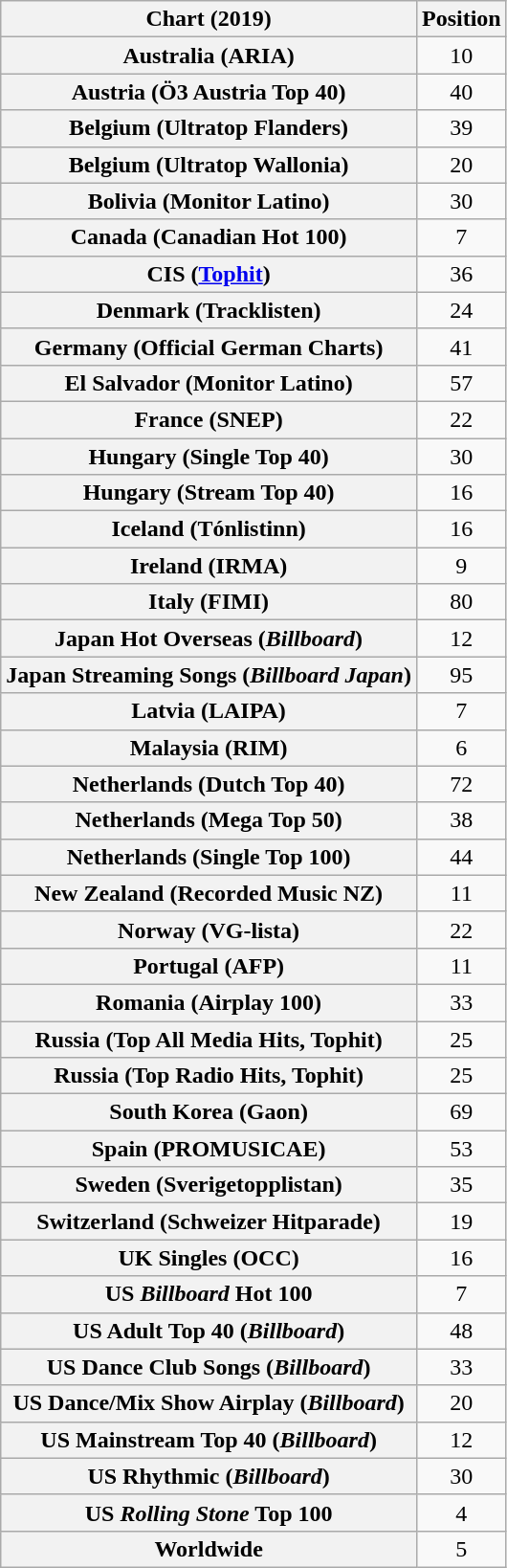<table class="wikitable sortable plainrowheaders" style="text-align:center">
<tr>
<th scope="col">Chart (2019)</th>
<th scope="col">Position</th>
</tr>
<tr>
<th scope="row">Australia (ARIA)</th>
<td>10</td>
</tr>
<tr>
<th scope="row">Austria (Ö3 Austria Top 40)</th>
<td>40</td>
</tr>
<tr>
<th scope="row">Belgium (Ultratop Flanders)</th>
<td>39</td>
</tr>
<tr>
<th scope="row">Belgium (Ultratop Wallonia)</th>
<td>20</td>
</tr>
<tr>
<th scope="row">Bolivia (Monitor Latino)</th>
<td>30</td>
</tr>
<tr>
<th scope="row">Canada (Canadian Hot 100)</th>
<td>7</td>
</tr>
<tr>
<th scope="row">CIS (<a href='#'>Tophit</a>)</th>
<td>36</td>
</tr>
<tr>
<th scope="row">Denmark (Tracklisten)</th>
<td>24</td>
</tr>
<tr>
<th scope="row">Germany (Official German Charts)</th>
<td>41</td>
</tr>
<tr>
<th scope="row">El Salvador (Monitor Latino)</th>
<td>57</td>
</tr>
<tr>
<th scope="row">France (SNEP)</th>
<td>22</td>
</tr>
<tr>
<th scope="row">Hungary (Single Top 40)</th>
<td>30</td>
</tr>
<tr>
<th scope="row">Hungary (Stream Top 40)</th>
<td>16</td>
</tr>
<tr>
<th scope="row">Iceland (Tónlistinn)</th>
<td>16</td>
</tr>
<tr>
<th scope="row">Ireland (IRMA)</th>
<td>9</td>
</tr>
<tr>
<th scope="row">Italy (FIMI)</th>
<td>80</td>
</tr>
<tr>
<th scope="row">Japan Hot Overseas (<em>Billboard</em>)</th>
<td>12</td>
</tr>
<tr>
<th scope="row">Japan Streaming Songs (<em>Billboard Japan</em>)</th>
<td>95</td>
</tr>
<tr>
<th scope="row">Latvia (LAIPA)</th>
<td>7</td>
</tr>
<tr>
<th scope="row">Malaysia (RIM)</th>
<td>6</td>
</tr>
<tr>
<th scope="row">Netherlands (Dutch Top 40)</th>
<td>72</td>
</tr>
<tr>
<th scope="row">Netherlands (Mega Top 50)</th>
<td>38</td>
</tr>
<tr>
<th scope="row">Netherlands (Single Top 100)</th>
<td>44</td>
</tr>
<tr>
<th scope="row">New Zealand (Recorded Music NZ)</th>
<td>11</td>
</tr>
<tr>
<th scope="row">Norway (VG-lista)</th>
<td>22</td>
</tr>
<tr>
<th scope="row">Portugal (AFP)</th>
<td>11</td>
</tr>
<tr>
<th scope="row">Romania (Airplay 100)</th>
<td>33</td>
</tr>
<tr>
<th scope="row">Russia (Top All Media Hits, Tophit)</th>
<td>25</td>
</tr>
<tr>
<th scope="row">Russia (Top Radio Hits, Tophit)</th>
<td>25</td>
</tr>
<tr>
<th scope="row">South Korea (Gaon)</th>
<td>69</td>
</tr>
<tr>
<th scope="row">Spain (PROMUSICAE)</th>
<td>53</td>
</tr>
<tr>
<th scope="row">Sweden (Sverigetopplistan)</th>
<td>35</td>
</tr>
<tr>
<th scope="row">Switzerland (Schweizer Hitparade)</th>
<td>19</td>
</tr>
<tr>
<th scope="row">UK Singles (OCC)</th>
<td>16</td>
</tr>
<tr>
<th scope="row">US <em>Billboard</em> Hot 100</th>
<td>7</td>
</tr>
<tr>
<th scope="row">US Adult Top 40 (<em>Billboard</em>)</th>
<td>48</td>
</tr>
<tr>
<th scope="row">US Dance Club Songs (<em>Billboard</em>)</th>
<td>33</td>
</tr>
<tr>
<th scope="row">US Dance/Mix Show Airplay (<em>Billboard</em>)</th>
<td>20</td>
</tr>
<tr>
<th scope="row">US Mainstream Top 40 (<em>Billboard</em>)</th>
<td>12</td>
</tr>
<tr>
<th scope="row">US Rhythmic (<em>Billboard</em>)</th>
<td>30</td>
</tr>
<tr>
<th scope="row">US <em>Rolling Stone</em> Top 100</th>
<td>4</td>
</tr>
<tr>
<th scope="row">Worldwide</th>
<td>5</td>
</tr>
</table>
